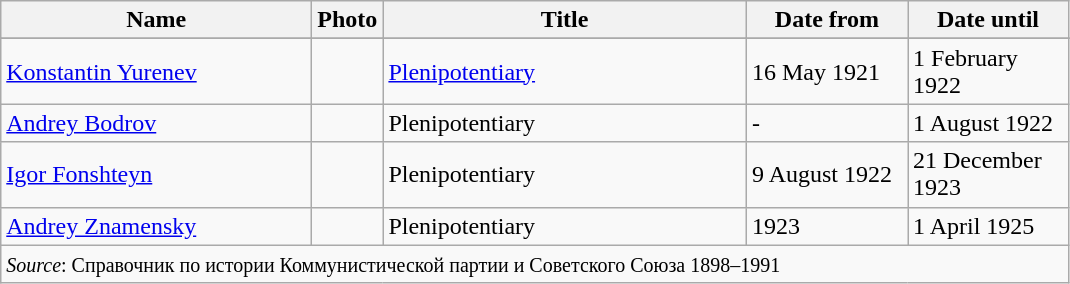<table class="wikitable">
<tr valign="middle">
<th width=200>Name</th>
<th>Photo</th>
<th width=235>Title</th>
<th width=100>Date from</th>
<th width=100>Date until</th>
</tr>
<tr style="font-weight:bold; background-color: #DDDDDD">
</tr>
<tr>
<td><a href='#'>Konstantin Yurenev</a></td>
<td></td>
<td><a href='#'>Plenipotentiary</a></td>
<td>16 May 1921</td>
<td>1 February 1922</td>
</tr>
<tr>
<td><a href='#'>Andrey Bodrov</a></td>
<td></td>
<td>Plenipotentiary</td>
<td>-</td>
<td>1 August 1922</td>
</tr>
<tr>
<td><a href='#'>Igor Fonshteyn</a></td>
<td></td>
<td>Plenipotentiary</td>
<td>9 August 1922</td>
<td>21 December 1923</td>
</tr>
<tr>
<td><a href='#'>Andrey Znamensky</a></td>
<td></td>
<td>Plenipotentiary</td>
<td>1923</td>
<td>1 April 1925</td>
</tr>
<tr>
<td colspan=5><small><em>Source</em>: Справочник по истории Коммунистической партии и Советского Союза 1898–1991</small></td>
</tr>
</table>
